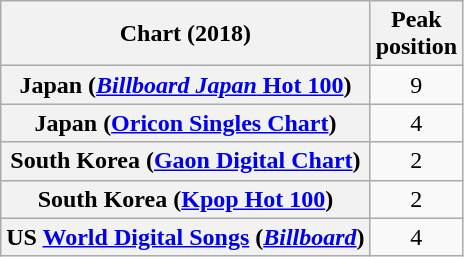<table class="wikitable sortable plainrowheaders" style="text-align:center">
<tr>
<th scope="col">Chart (2018)</th>
<th scope="col">Peak<br>position</th>
</tr>
<tr>
<th scope="row">Japan (<a href='#'><em>Billboard Japan</em> Hot 100</a>)</th>
<td>9</td>
</tr>
<tr>
<th scope="row">Japan (<a href='#'>Oricon Singles Chart</a>)</th>
<td>4</td>
</tr>
<tr>
<th scope="row">South Korea (<a href='#'>Gaon Digital Chart</a>)</th>
<td>2</td>
</tr>
<tr>
<th scope="row">South Korea (<a href='#'>Kpop Hot 100</a>)</th>
<td>2</td>
</tr>
<tr>
<th scope="row">US <a href='#'>World Digital Songs</a> (<em><a href='#'>Billboard</a></em>)</th>
<td>4</td>
</tr>
</table>
